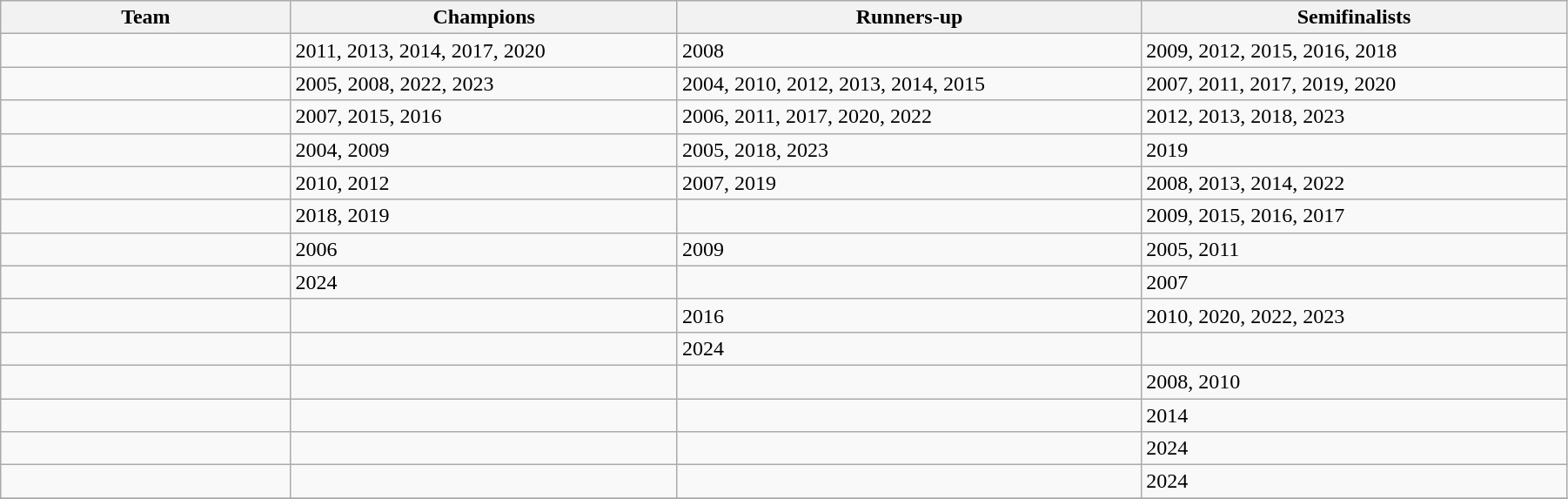<table class="wikitable" style="width:95%;">
<tr>
<th width=15%>Team</th>
<th width=20%>Champions</th>
<th width=24%>Runners-up</th>
<th width=22%>Semifinalists</th>
</tr>
<tr>
<td></td>
<td>2011, 2013, 2014, 2017, 2020</td>
<td>2008</td>
<td>2009, 2012, 2015, 2016, 2018</td>
</tr>
<tr>
<td></td>
<td>2005, 2008, 2022, 2023</td>
<td>2004, 2010, 2012, 2013, 2014, 2015</td>
<td>2007, 2011, 2017, 2019, 2020</td>
</tr>
<tr>
<td></td>
<td>2007, 2015, 2016</td>
<td>2006, 2011, 2017, 2020, 2022</td>
<td>2012, 2013, 2018, 2023</td>
</tr>
<tr>
<td></td>
<td>2004, 2009</td>
<td>2005, 2018, 2023</td>
<td>2019</td>
</tr>
<tr>
<td></td>
<td>2010, 2012</td>
<td>2007, 2019</td>
<td>2008, 2013, 2014, 2022</td>
</tr>
<tr>
<td></td>
<td>2018, 2019</td>
<td></td>
<td>2009, 2015, 2016, 2017</td>
</tr>
<tr>
<td></td>
<td>2006</td>
<td>2009</td>
<td>2005, 2011</td>
</tr>
<tr>
<td></td>
<td>2024</td>
<td></td>
<td>2007</td>
</tr>
<tr>
<td></td>
<td></td>
<td>2016</td>
<td>2010, 2020, 2022, 2023</td>
</tr>
<tr>
<td></td>
<td></td>
<td>2024</td>
<td></td>
</tr>
<tr>
<td></td>
<td></td>
<td></td>
<td>2008, 2010</td>
</tr>
<tr>
<td></td>
<td></td>
<td></td>
<td>2014</td>
</tr>
<tr>
<td></td>
<td></td>
<td></td>
<td>2024</td>
</tr>
<tr>
<td></td>
<td></td>
<td></td>
<td>2024</td>
</tr>
<tr>
</tr>
</table>
